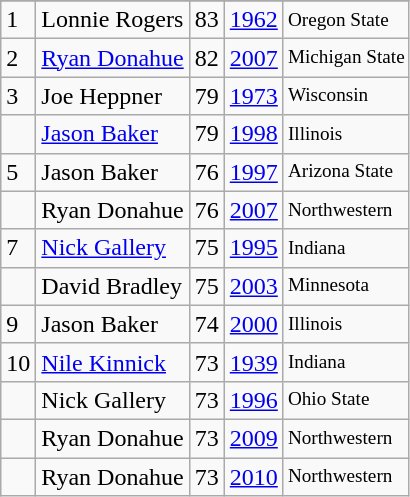<table class="wikitable">
<tr>
</tr>
<tr>
<td>1</td>
<td>Lonnie Rogers</td>
<td>83</td>
<td><a href='#'>1962</a></td>
<td style="font-size:80%;">Oregon State</td>
</tr>
<tr>
<td>2</td>
<td><a href='#'>Ryan Donahue</a></td>
<td>82</td>
<td><a href='#'>2007</a></td>
<td style="font-size:80%;">Michigan State</td>
</tr>
<tr>
<td>3</td>
<td>Joe Heppner</td>
<td>79</td>
<td><a href='#'>1973</a></td>
<td style="font-size:80%;">Wisconsin</td>
</tr>
<tr>
<td></td>
<td><a href='#'>Jason Baker</a></td>
<td>79</td>
<td><a href='#'>1998</a></td>
<td style="font-size:80%;">Illinois</td>
</tr>
<tr>
<td>5</td>
<td>Jason Baker</td>
<td>76</td>
<td><a href='#'>1997</a></td>
<td style="font-size:80%;">Arizona State</td>
</tr>
<tr>
<td></td>
<td>Ryan Donahue</td>
<td>76</td>
<td><a href='#'>2007</a></td>
<td style="font-size:80%;">Northwestern</td>
</tr>
<tr>
<td>7</td>
<td><a href='#'>Nick Gallery</a></td>
<td>75</td>
<td><a href='#'>1995</a></td>
<td style="font-size:80%;">Indiana</td>
</tr>
<tr>
<td></td>
<td>David Bradley</td>
<td>75</td>
<td><a href='#'>2003</a></td>
<td style="font-size:80%;">Minnesota</td>
</tr>
<tr>
<td>9</td>
<td>Jason Baker</td>
<td>74</td>
<td><a href='#'>2000</a></td>
<td style="font-size:80%;">Illinois</td>
</tr>
<tr>
<td>10</td>
<td><a href='#'>Nile Kinnick</a></td>
<td>73</td>
<td><a href='#'>1939</a></td>
<td style="font-size:80%;">Indiana</td>
</tr>
<tr>
<td></td>
<td>Nick Gallery</td>
<td>73</td>
<td><a href='#'>1996</a></td>
<td style="font-size:80%;">Ohio State</td>
</tr>
<tr>
<td></td>
<td>Ryan Donahue</td>
<td>73</td>
<td><a href='#'>2009</a></td>
<td style="font-size:80%;">Northwestern</td>
</tr>
<tr>
<td></td>
<td>Ryan Donahue</td>
<td>73</td>
<td><a href='#'>2010</a></td>
<td style="font-size:80%;">Northwestern</td>
</tr>
</table>
